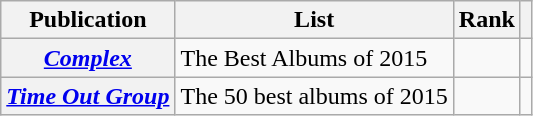<table class="wikitable sortable plainrowheaders" style="border:none; margin:0;">
<tr>
<th scope="col">Publication</th>
<th scope="col" class="unsortable">List</th>
<th scope="col" data-sort-type="number">Rank</th>
<th scope="col" class="unsortable"></th>
</tr>
<tr>
<th scope="row"><em><a href='#'>Complex</a></em></th>
<td>The Best Albums of 2015</td>
<td></td>
<td></td>
</tr>
<tr>
<th scope="row"><em><a href='#'>Time Out Group</a></em></th>
<td>The 50 best albums of 2015</td>
<td></td>
<td></td>
</tr>
</table>
